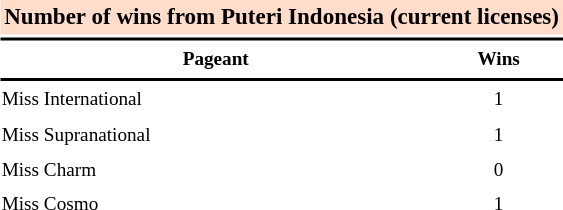<table class="toccolours" style="width: 30em; float:right; margin-left:1em; font-size:80%; line-height:1.5em; width:30%;">
<tr>
<th colspan="2" align="center" style="background:#FFDDCA;"><big>Number of wins from Puteri Indonesia (current licenses)</big></th>
</tr>
<tr>
<td colspan="2" style="background:black"></td>
</tr>
<tr>
<th scope="col">Pageant</th>
<th scope="col">Wins</th>
</tr>
<tr>
<td colspan="2" style="background:black"></td>
</tr>
<tr>
<td align="left">Miss International</td>
<td align="center">1</td>
</tr>
<tr>
<td align="left">Miss Supranational</td>
<td align="center">1</td>
</tr>
<tr>
<td align="left">Miss Charm</td>
<td align="center">0</td>
</tr>
<tr>
<td align="left">Miss Cosmo</td>
<td align="center">1</td>
</tr>
</table>
